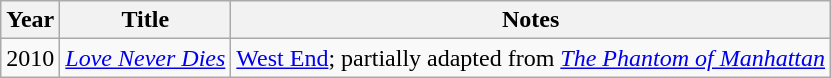<table class="wikitable">
<tr>
<th>Year</th>
<th>Title</th>
<th>Notes</th>
</tr>
<tr>
<td>2010</td>
<td><em><a href='#'>Love Never Dies</a></em></td>
<td><a href='#'>West End</a>; partially adapted from <em><a href='#'>The Phantom of Manhattan</a></em></td>
</tr>
</table>
